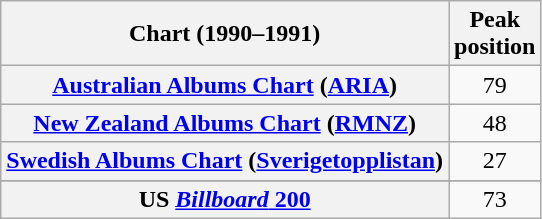<table class="wikitable sortable plainrowheaders" style="text-align:center">
<tr>
<th>Chart (1990–1991)</th>
<th>Peak<br>position</th>
</tr>
<tr>
<th scope="row"><a href='#'>Australian Albums Chart</a> (<a href='#'>ARIA</a>)</th>
<td align="center">79</td>
</tr>
<tr>
<th scope="row"><a href='#'>New Zealand Albums Chart</a> (<a href='#'>RMNZ</a>)</th>
<td align="center">48</td>
</tr>
<tr>
<th scope="row"><a href='#'>Swedish Albums Chart</a> (<a href='#'>Sverigetopplistan</a>)</th>
<td align="center">27</td>
</tr>
<tr>
</tr>
<tr>
<th scope="row">US <a href='#'><em>Billboard</em> 200</a></th>
<td align="center">73</td>
</tr>
</table>
